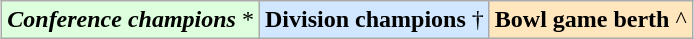<table class="wikitable" style="margin:1em auto;">
<tr>
<td bgcolor="#ddffdd"><strong><em>Conference champions</em></strong> *</td>
<td bgcolor="#d0e7ff"><strong>Division champions</strong> †</td>
<td bgcolor="#ffe6bd"><strong>Bowl game berth</strong> ^</td>
</tr>
</table>
